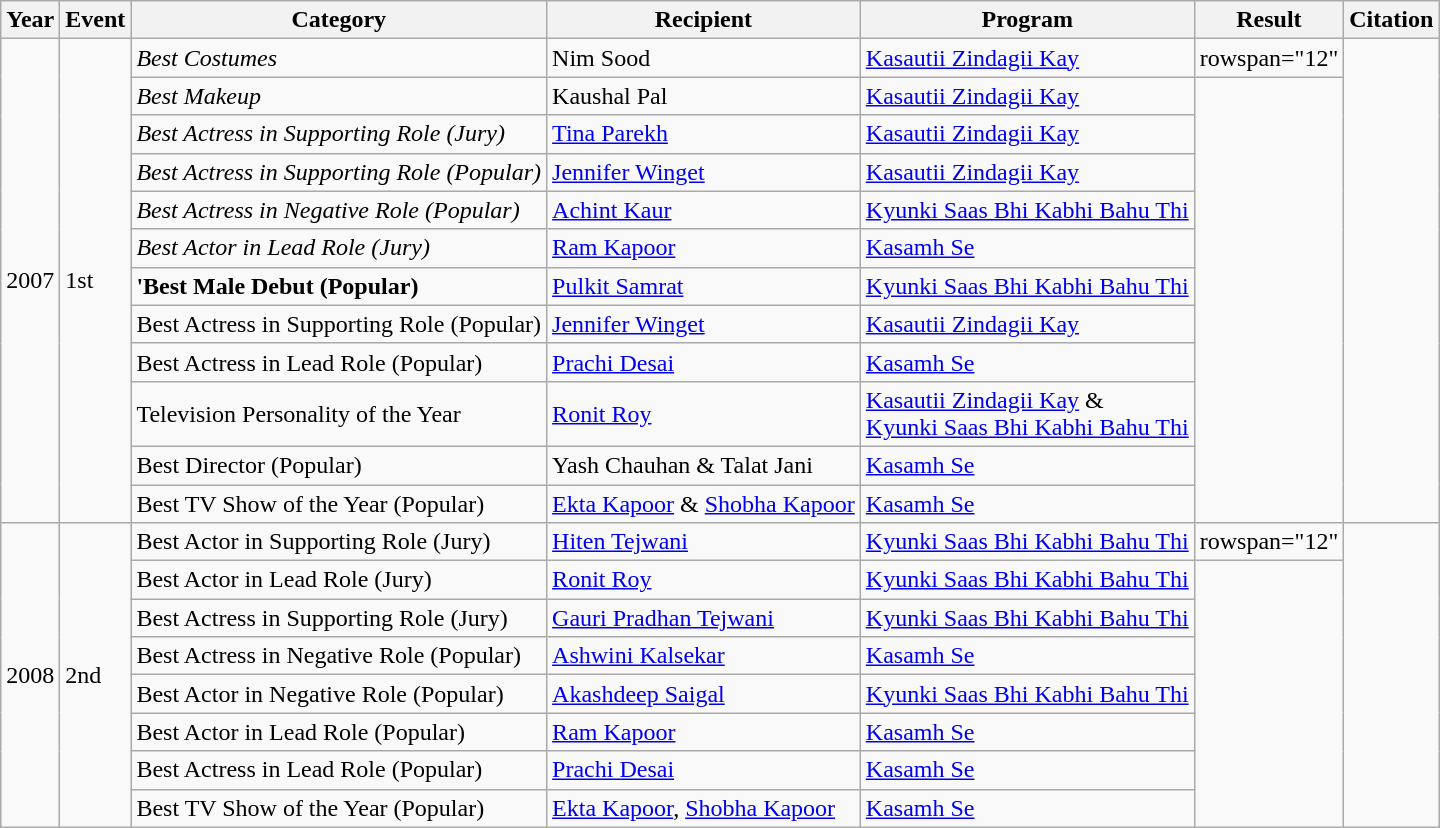<table class="wikitable">
<tr>
<th>Year</th>
<th>Event</th>
<th>Category</th>
<th>Recipient</th>
<th>Program</th>
<th>Result</th>
<th>Citation</th>
</tr>
<tr>
<td rowspan="12">2007</td>
<td rowspan="12">1st</td>
<td><em>Best Costumes</em></td>
<td>Nim Sood</td>
<td><a href='#'>Kasautii Zindagii Kay</a></td>
<td>rowspan="12" </td>
<td rowspan="12"></td>
</tr>
<tr>
<td><em>Best Makeup</em></td>
<td>Kaushal Pal</td>
<td><a href='#'>Kasautii Zindagii Kay</a></td>
</tr>
<tr>
<td><em>Best Actress in Supporting Role (Jury)</em></td>
<td><a href='#'>Tina Parekh</a></td>
<td><a href='#'>Kasautii Zindagii Kay</a></td>
</tr>
<tr>
<td><em>Best Actress in Supporting Role (Popular)</em></td>
<td><a href='#'>Jennifer Winget</a></td>
<td><a href='#'>Kasautii Zindagii Kay</a></td>
</tr>
<tr>
<td><em>Best Actress in Negative Role (Popular)</em></td>
<td><a href='#'>Achint Kaur</a></td>
<td><a href='#'>Kyunki Saas Bhi Kabhi Bahu Thi</a></td>
</tr>
<tr>
<td><em>Best Actor in Lead Role (Jury)</em></td>
<td><a href='#'>Ram Kapoor</a></td>
<td><a href='#'>Kasamh Se</a></td>
</tr>
<tr>
<td><strong>'Best Male Debut (Popular)<em></td>
<td><a href='#'>Pulkit Samrat</a></td>
<td><a href='#'>Kyunki Saas Bhi Kabhi Bahu Thi</a></td>
</tr>
<tr>
<td></em>Best Actress in Supporting Role (Popular)<em></td>
<td><a href='#'>Jennifer Winget</a></td>
<td><a href='#'>Kasautii Zindagii Kay</a></td>
</tr>
<tr>
<td></em>Best Actress in Lead Role (Popular)<em></td>
<td><a href='#'>Prachi Desai</a></td>
<td><a href='#'>Kasamh Se</a></td>
</tr>
<tr>
<td></em>Television Personality of the Year<em></td>
<td><a href='#'>Ronit Roy</a></td>
<td><a href='#'>Kasautii Zindagii Kay</a> & <br> <a href='#'>Kyunki Saas Bhi Kabhi Bahu Thi</a></td>
</tr>
<tr>
<td></em>Best Director (Popular)<em></td>
<td>Yash Chauhan & Talat Jani</td>
<td><a href='#'>Kasamh Se</a></td>
</tr>
<tr>
<td></em>Best TV Show of the Year (Popular)<em></td>
<td><a href='#'>Ekta Kapoor</a> & <a href='#'>Shobha Kapoor</a></td>
<td><a href='#'>Kasamh Se</a></td>
</tr>
<tr>
<td rowspan="8">2008</td>
<td rowspan="8">2nd</td>
<td></em>Best Actor in Supporting Role (Jury)<em></td>
<td><a href='#'>Hiten Tejwani</a></td>
<td><a href='#'>Kyunki Saas Bhi Kabhi Bahu Thi</a></td>
<td>rowspan="12" </td>
<td rowspan="12"></td>
</tr>
<tr>
<td></em>Best Actor in Lead Role (Jury)<em></td>
<td><a href='#'>Ronit Roy</a></td>
<td><a href='#'>Kyunki Saas Bhi Kabhi Bahu Thi</a></td>
</tr>
<tr>
<td></em>Best Actress in Supporting Role (Jury)<em></td>
<td><a href='#'>Gauri Pradhan Tejwani</a></td>
<td><a href='#'>Kyunki Saas Bhi Kabhi Bahu Thi</a></td>
</tr>
<tr>
<td></em>Best Actress in Negative Role (Popular)<em></td>
<td><a href='#'>Ashwini Kalsekar</a></td>
<td><a href='#'>Kasamh Se</a></td>
</tr>
<tr>
<td></em>Best Actor in Negative Role (Popular)<em></td>
<td><a href='#'>Akashdeep Saigal</a></td>
<td><a href='#'>Kyunki Saas Bhi Kabhi Bahu Thi</a></td>
</tr>
<tr>
<td></em>Best Actor in Lead Role (Popular)<em></td>
<td><a href='#'>Ram Kapoor</a></td>
<td><a href='#'>Kasamh Se</a></td>
</tr>
<tr>
<td></em>Best Actress in Lead Role (Popular)<em></td>
<td><a href='#'>Prachi Desai</a></td>
<td><a href='#'>Kasamh Se</a></td>
</tr>
<tr>
<td></em>Best TV Show of the Year (Popular)<em></td>
<td><a href='#'>Ekta Kapoor</a>, <a href='#'>Shobha Kapoor</a></td>
<td><a href='#'>Kasamh Se</a></td>
</tr>
</table>
